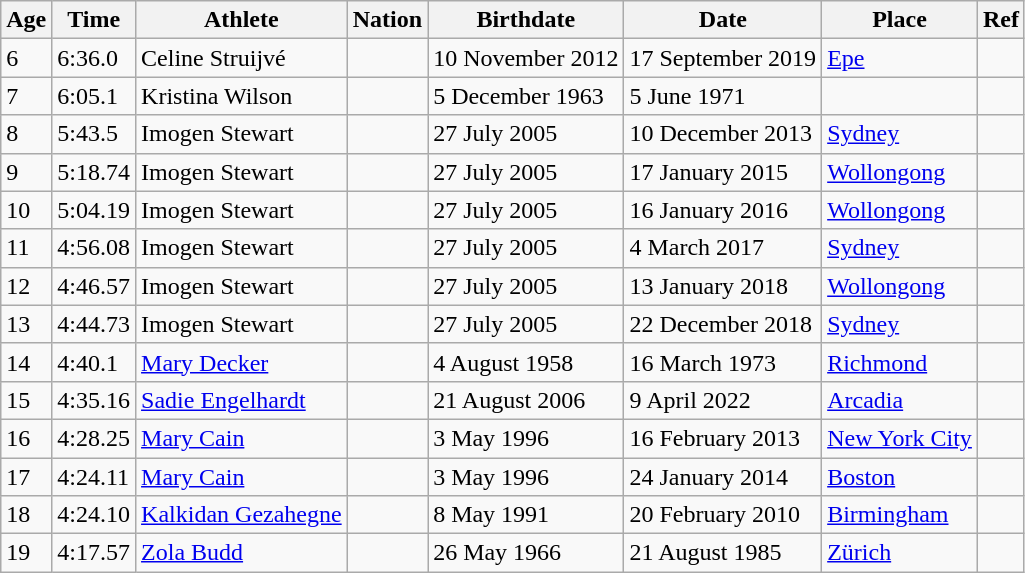<table class="wikitable">
<tr>
<th>Age</th>
<th>Time</th>
<th>Athlete</th>
<th>Nation</th>
<th>Birthdate</th>
<th>Date</th>
<th>Place</th>
<th>Ref</th>
</tr>
<tr>
<td>6</td>
<td>6:36.0</td>
<td>Celine Struijvé</td>
<td></td>
<td>10 November 2012</td>
<td>17 September 2019</td>
<td><a href='#'>Epe</a></td>
<td></td>
</tr>
<tr>
<td>7</td>
<td>6:05.1</td>
<td>Kristina Wilson</td>
<td></td>
<td>5 December 1963</td>
<td>5 June 1971</td>
<td></td>
<td></td>
</tr>
<tr>
<td>8</td>
<td>5:43.5</td>
<td>Imogen Stewart</td>
<td></td>
<td>27 July 2005</td>
<td>10 December 2013</td>
<td><a href='#'>Sydney</a></td>
<td></td>
</tr>
<tr>
<td>9</td>
<td>5:18.74</td>
<td>Imogen Stewart</td>
<td></td>
<td>27 July 2005</td>
<td>17 January 2015</td>
<td><a href='#'>Wollongong</a></td>
<td></td>
</tr>
<tr>
<td>10</td>
<td>5:04.19</td>
<td>Imogen Stewart</td>
<td></td>
<td>27 July 2005</td>
<td>16 January 2016</td>
<td><a href='#'>Wollongong</a></td>
<td></td>
</tr>
<tr>
<td>11</td>
<td>4:56.08</td>
<td>Imogen Stewart</td>
<td></td>
<td>27 July 2005</td>
<td>4 March 2017</td>
<td><a href='#'>Sydney</a></td>
<td></td>
</tr>
<tr>
<td>12</td>
<td>4:46.57</td>
<td>Imogen Stewart</td>
<td></td>
<td>27 July 2005</td>
<td>13 January 2018</td>
<td><a href='#'>Wollongong</a></td>
<td></td>
</tr>
<tr>
<td>13</td>
<td>4:44.73</td>
<td>Imogen Stewart</td>
<td></td>
<td>27 July 2005</td>
<td>22 December 2018</td>
<td><a href='#'>Sydney</a></td>
<td></td>
</tr>
<tr>
<td>14</td>
<td>4:40.1 </td>
<td><a href='#'>Mary Decker</a></td>
<td></td>
<td>4 August 1958</td>
<td>16 March 1973</td>
<td><a href='#'>Richmond</a></td>
<td></td>
</tr>
<tr>
<td>15</td>
<td>4:35.16</td>
<td><a href='#'>Sadie Engelhardt</a></td>
<td></td>
<td>21 August 2006</td>
<td>9 April 2022</td>
<td><a href='#'>Arcadia</a></td>
<td></td>
</tr>
<tr>
<td>16</td>
<td>4:28.25 </td>
<td><a href='#'>Mary Cain</a></td>
<td></td>
<td>3 May 1996</td>
<td>16 February 2013</td>
<td><a href='#'>New York City</a></td>
<td></td>
</tr>
<tr>
<td>17</td>
<td>4:24.11 </td>
<td><a href='#'>Mary Cain</a></td>
<td></td>
<td>3 May 1996</td>
<td>24 January 2014</td>
<td><a href='#'>Boston</a></td>
<td></td>
</tr>
<tr>
<td>18</td>
<td>4:24.10 </td>
<td><a href='#'>Kalkidan Gezahegne</a></td>
<td></td>
<td>8 May 1991</td>
<td>20 February 2010</td>
<td><a href='#'>Birmingham</a></td>
<td></td>
</tr>
<tr>
<td>19</td>
<td>4:17.57</td>
<td><a href='#'>Zola Budd</a></td>
<td></td>
<td>26 May 1966</td>
<td>21 August 1985</td>
<td><a href='#'>Zürich</a></td>
<td></td>
</tr>
</table>
